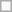<table class="wikitable">
<tr>
<td></td>
</tr>
</table>
